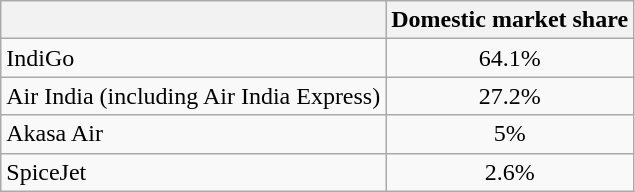<table class="wikitable" style="text-align:center;">
<tr>
<th></th>
<th>Domestic market share</th>
</tr>
<tr>
<td style="text-align:left;">IndiGo</td>
<td>64.1%</td>
</tr>
<tr>
<td style="text-align:left;">Air India (including Air India Express)</td>
<td>27.2%</td>
</tr>
<tr>
<td style="text-align:left;">Akasa Air</td>
<td>5%</td>
</tr>
<tr>
<td style="text-align:left;">SpiceJet</td>
<td>2.6%</td>
</tr>
</table>
